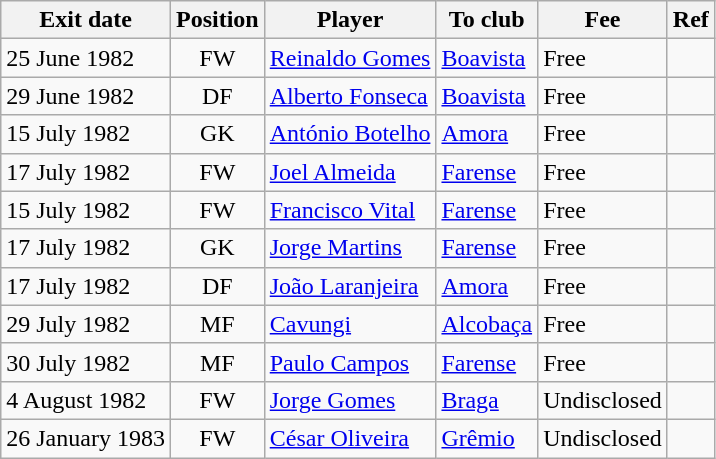<table class="wikitable">
<tr>
<th>Exit date</th>
<th>Position</th>
<th>Player</th>
<th>To club</th>
<th>Fee</th>
<th>Ref</th>
</tr>
<tr>
<td>25 June 1982</td>
<td style="text-align:center;">FW</td>
<td style="text-align:left;"><a href='#'>Reinaldo Gomes</a></td>
<td style="text-align:left;"><a href='#'>Boavista</a></td>
<td>Free</td>
<td></td>
</tr>
<tr>
<td>29 June 1982</td>
<td style="text-align:center;">DF</td>
<td style="text-align:left;"><a href='#'>Alberto Fonseca</a></td>
<td style="text-align:left;"><a href='#'>Boavista</a></td>
<td>Free</td>
<td></td>
</tr>
<tr>
<td>15 July 1982</td>
<td style="text-align:center;">GK</td>
<td style="text-align:left;"><a href='#'>António Botelho</a></td>
<td style="text-align:left;"><a href='#'>Amora</a></td>
<td>Free</td>
<td></td>
</tr>
<tr>
<td>17 July 1982</td>
<td style="text-align:center;">FW</td>
<td style="text-align:left;"><a href='#'>Joel Almeida</a></td>
<td style="text-align:left;"><a href='#'>Farense</a></td>
<td>Free</td>
<td></td>
</tr>
<tr>
<td>15 July 1982</td>
<td style="text-align:center;">FW</td>
<td style="text-align:left;"><a href='#'>Francisco Vital</a></td>
<td style="text-align:left;"><a href='#'>Farense</a></td>
<td>Free</td>
<td></td>
</tr>
<tr>
<td>17 July 1982</td>
<td style="text-align:center;">GK</td>
<td style="text-align:left;"><a href='#'>Jorge Martins</a></td>
<td style="text-align:left;"><a href='#'>Farense</a></td>
<td>Free</td>
<td></td>
</tr>
<tr>
<td>17 July 1982</td>
<td style="text-align:center;">DF</td>
<td style="text-align:left;"><a href='#'>João Laranjeira</a></td>
<td style="text-align:left;"><a href='#'>Amora</a></td>
<td>Free</td>
<td></td>
</tr>
<tr>
<td>29 July 1982</td>
<td style="text-align:center;">MF</td>
<td style="text-align:left;"><a href='#'>Cavungi</a></td>
<td style="text-align:left;"><a href='#'>Alcobaça</a></td>
<td>Free</td>
<td></td>
</tr>
<tr>
<td>30 July 1982</td>
<td style="text-align:center;">MF</td>
<td style="text-align:left;"><a href='#'>Paulo Campos</a></td>
<td style="text-align:left;"><a href='#'>Farense</a></td>
<td>Free</td>
<td></td>
</tr>
<tr>
<td>4 August 1982</td>
<td style="text-align:center;">FW</td>
<td style="text-align:left;"><a href='#'>Jorge Gomes</a></td>
<td style="text-align:left;"><a href='#'>Braga</a></td>
<td>Undisclosed</td>
<td></td>
</tr>
<tr>
<td>26 January 1983</td>
<td style="text-align:center;">FW</td>
<td style="text-align:left;"><a href='#'>César Oliveira</a></td>
<td style="text-align:left;"><a href='#'>Grêmio</a></td>
<td>Undisclosed</td>
<td></td>
</tr>
</table>
